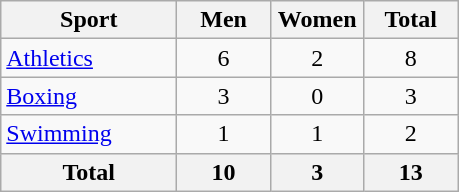<table class="wikitable sortable" style="text-align:center;">
<tr>
<th width=110>Sport</th>
<th width=55>Men</th>
<th width=55>Women</th>
<th width=55>Total</th>
</tr>
<tr>
<td align=left><a href='#'>Athletics</a></td>
<td>6</td>
<td>2</td>
<td>8</td>
</tr>
<tr>
<td align=left><a href='#'>Boxing</a></td>
<td>3</td>
<td>0</td>
<td>3</td>
</tr>
<tr>
<td align=left><a href='#'>Swimming</a></td>
<td>1</td>
<td>1</td>
<td>2</td>
</tr>
<tr>
<th>Total</th>
<th>10</th>
<th>3</th>
<th>13</th>
</tr>
</table>
